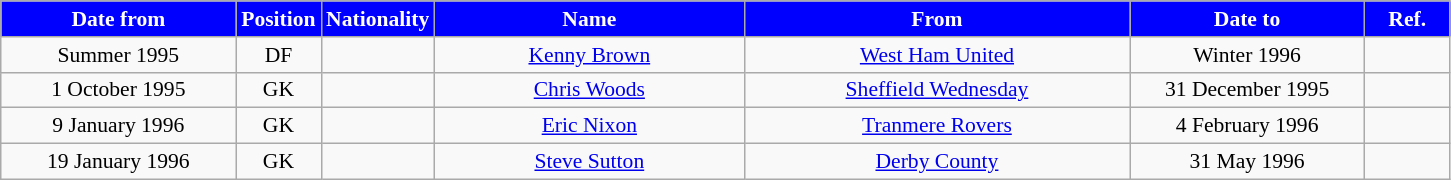<table class="wikitable"  style="text-align:center; font-size:90%; ">
<tr>
<th style="background:#00f; color:white; width:150px;">Date from</th>
<th style="background:#00f; color:white; width:50px;">Position</th>
<th style="background:#00f; color:white; width:50px;">Nationality</th>
<th style="background:#00f; color:white; width:200px;">Name</th>
<th style="background:#00f; color:white; width:250px;">From</th>
<th style="background:#00f; color:white; width:150px;">Date to</th>
<th style="background:#00f; color:white; width:50px;">Ref.</th>
</tr>
<tr>
<td>Summer 1995</td>
<td>DF</td>
<td></td>
<td><a href='#'>Kenny Brown</a></td>
<td><a href='#'>West Ham United</a></td>
<td>Winter 1996</td>
<td></td>
</tr>
<tr>
<td>1 October 1995</td>
<td>GK</td>
<td></td>
<td><a href='#'>Chris Woods</a></td>
<td><a href='#'>Sheffield Wednesday</a></td>
<td>31 December 1995</td>
<td></td>
</tr>
<tr>
<td>9 January 1996</td>
<td>GK</td>
<td></td>
<td><a href='#'>Eric Nixon</a></td>
<td><a href='#'>Tranmere Rovers</a></td>
<td>4 February 1996</td>
<td></td>
</tr>
<tr>
<td>19 January 1996</td>
<td>GK</td>
<td></td>
<td><a href='#'>Steve Sutton</a></td>
<td><a href='#'>Derby County</a></td>
<td>31 May 1996</td>
<td></td>
</tr>
</table>
